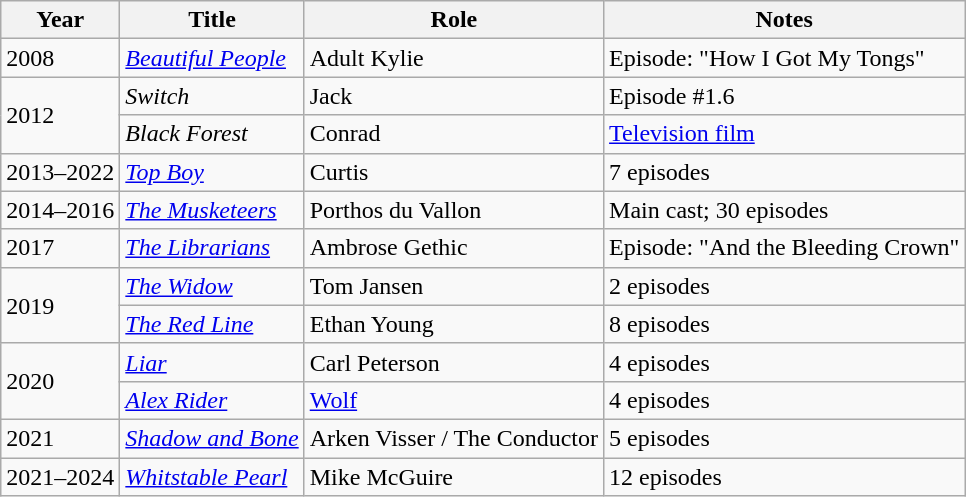<table class="wikitable sortable">
<tr>
<th>Year</th>
<th>Title</th>
<th>Role</th>
<th>Notes</th>
</tr>
<tr>
<td>2008</td>
<td><em><a href='#'>Beautiful People</a></em></td>
<td>Adult Kylie</td>
<td>Episode: "How I Got My Tongs"</td>
</tr>
<tr>
<td rowspan="2">2012</td>
<td><em>Switch</em></td>
<td>Jack</td>
<td>Episode #1.6</td>
</tr>
<tr>
<td><em>Black Forest</em></td>
<td>Conrad</td>
<td><a href='#'>Television film</a></td>
</tr>
<tr>
<td>2013–2022</td>
<td><em><a href='#'>Top Boy</a></em></td>
<td>Curtis</td>
<td>7 episodes</td>
</tr>
<tr>
<td>2014–2016</td>
<td><em><a href='#'>The Musketeers</a></em></td>
<td>Porthos du Vallon</td>
<td>Main cast; 30 episodes</td>
</tr>
<tr>
<td>2017</td>
<td><em><a href='#'>The Librarians</a></em></td>
<td>Ambrose Gethic</td>
<td>Episode: "And the Bleeding Crown"</td>
</tr>
<tr>
<td rowspan="2">2019</td>
<td><em><a href='#'>The Widow</a></em></td>
<td>Tom Jansen</td>
<td>2 episodes</td>
</tr>
<tr>
<td><em><a href='#'>The Red Line</a></em></td>
<td>Ethan Young</td>
<td>8 episodes</td>
</tr>
<tr>
<td rowspan="2">2020</td>
<td><em><a href='#'>Liar</a></em></td>
<td>Carl Peterson</td>
<td>4 episodes</td>
</tr>
<tr>
<td><em><a href='#'>Alex Rider</a></em></td>
<td><a href='#'>Wolf</a></td>
<td>4 episodes</td>
</tr>
<tr>
<td>2021</td>
<td><em><a href='#'>Shadow and Bone</a></em></td>
<td>Arken Visser / The Conductor</td>
<td>5 episodes</td>
</tr>
<tr>
<td>2021–2024</td>
<td><em><a href='#'>Whitstable Pearl</a></em></td>
<td>Mike McGuire</td>
<td>12 episodes</td>
</tr>
</table>
